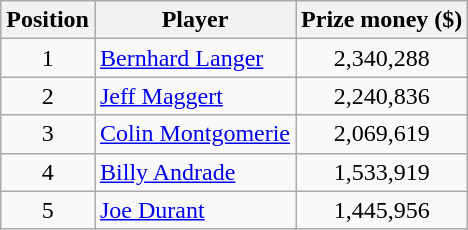<table class="wikitable">
<tr>
<th>Position</th>
<th>Player</th>
<th>Prize money ($)</th>
</tr>
<tr>
<td align=center>1</td>
<td> <a href='#'>Bernhard Langer</a></td>
<td align=center>2,340,288</td>
</tr>
<tr>
<td align=center>2</td>
<td> <a href='#'>Jeff Maggert</a></td>
<td align=center>2,240,836</td>
</tr>
<tr>
<td align=center>3</td>
<td> <a href='#'>Colin Montgomerie</a></td>
<td align=center>2,069,619</td>
</tr>
<tr>
<td align=center>4</td>
<td> <a href='#'>Billy Andrade</a></td>
<td align=center>1,533,919</td>
</tr>
<tr>
<td align=center>5</td>
<td> <a href='#'>Joe Durant</a></td>
<td align=center>1,445,956</td>
</tr>
</table>
